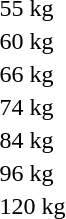<table>
<tr>
<td rowspan=2>55 kg<br></td>
<td rowspan=2></td>
<td rowspan=2></td>
<td></td>
</tr>
<tr>
<td></td>
</tr>
<tr>
<td rowspan=2>60 kg<br></td>
<td rowspan=2></td>
<td rowspan=2></td>
<td></td>
</tr>
<tr>
<td></td>
</tr>
<tr>
<td rowspan=2>66 kg<br></td>
<td rowspan=2></td>
<td rowspan=2></td>
<td></td>
</tr>
<tr>
<td></td>
</tr>
<tr>
<td rowspan=2>74 kg<br></td>
<td rowspan=2></td>
<td rowspan=2></td>
<td></td>
</tr>
<tr>
<td></td>
</tr>
<tr>
<td rowspan=2>84 kg<br></td>
<td rowspan=2></td>
<td rowspan=2></td>
<td></td>
</tr>
<tr>
<td></td>
</tr>
<tr>
<td rowspan=2>96 kg<br></td>
<td rowspan=2></td>
<td rowspan=2></td>
<td></td>
</tr>
<tr>
<td></td>
</tr>
<tr>
<td rowspan=2>120 kg<br></td>
<td rowspan=2></td>
<td rowspan=2></td>
<td></td>
</tr>
<tr>
<td></td>
</tr>
</table>
